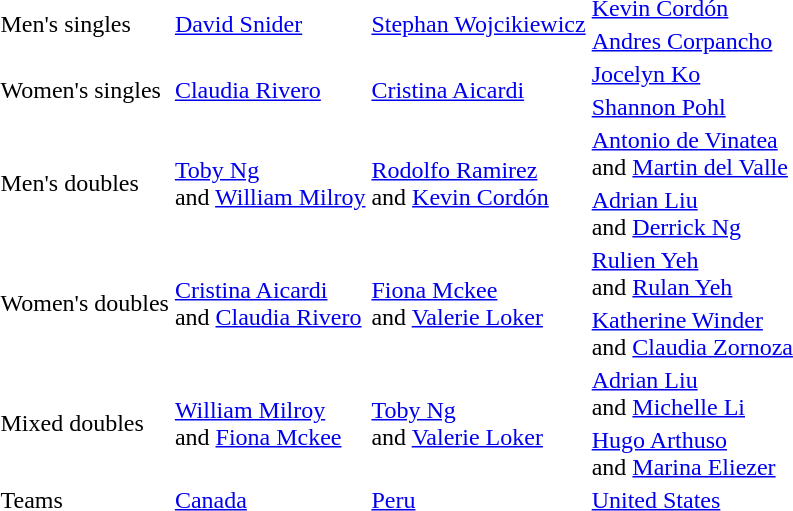<table>
<tr>
<td rowspan=2>Men's singles</td>
<td rowspan=2> <a href='#'>David Snider</a></td>
<td rowspan=2> <a href='#'>Stephan Wojcikiewicz</a></td>
<td> <a href='#'>Kevin Cordón</a></td>
</tr>
<tr>
<td> <a href='#'>Andres Corpancho</a></td>
</tr>
<tr>
<td rowspan=2>Women's singles</td>
<td rowspan=2> <a href='#'>Claudia Rivero</a></td>
<td rowspan=2> <a href='#'>Cristina Aicardi</a></td>
<td> <a href='#'>Jocelyn Ko</a></td>
</tr>
<tr>
<td> <a href='#'>Shannon Pohl</a></td>
</tr>
<tr>
<td rowspan=2>Men's doubles</td>
<td rowspan=2> <a href='#'>Toby Ng</a><br>and <a href='#'>William Milroy</a></td>
<td rowspan=2> <a href='#'>Rodolfo Ramirez</a><br>and <a href='#'>Kevin Cordón</a></td>
<td> <a href='#'>Antonio de Vinatea</a><br>and <a href='#'>Martin del Valle</a></td>
</tr>
<tr>
<td> <a href='#'>Adrian Liu</a><br>and <a href='#'>Derrick Ng</a></td>
</tr>
<tr>
<td rowspan=2>Women's doubles</td>
<td rowspan=2> <a href='#'>Cristina Aicardi</a><br>and <a href='#'>Claudia Rivero</a></td>
<td rowspan=2> <a href='#'>Fiona Mckee</a><br>and <a href='#'>Valerie Loker</a></td>
<td> <a href='#'>Rulien Yeh</a><br>and <a href='#'>Rulan Yeh</a></td>
</tr>
<tr>
<td> <a href='#'>Katherine Winder</a><br> and <a href='#'>Claudia Zornoza</a></td>
</tr>
<tr>
<td rowspan=2>Mixed doubles</td>
<td rowspan=2> <a href='#'>William Milroy</a><br> and <a href='#'>Fiona Mckee</a></td>
<td rowspan=2> <a href='#'>Toby Ng</a><br> and <a href='#'>Valerie Loker</a></td>
<td> <a href='#'>Adrian Liu</a><br>and <a href='#'>Michelle Li</a></td>
</tr>
<tr>
<td> <a href='#'>Hugo Arthuso</a><br>and <a href='#'>Marina Eliezer</a></td>
</tr>
<tr>
<td>Teams</td>
<td> <a href='#'>Canada</a></td>
<td> <a href='#'>Peru</a></td>
<td> <a href='#'>United States</a></td>
</tr>
</table>
